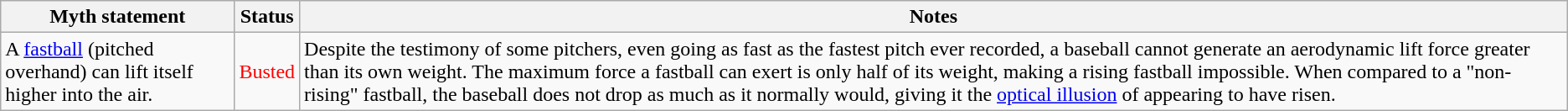<table class="wikitable plainrowheaders">
<tr>
<th>Myth statement</th>
<th>Status</th>
<th>Notes</th>
</tr>
<tr>
<td>A <a href='#'>fastball</a> (pitched overhand) can lift itself higher into the air.</td>
<td style="color:red">Busted</td>
<td>Despite the testimony of some pitchers, even going as fast as the fastest pitch ever recorded, a baseball cannot generate an aerodynamic lift force greater than its own weight. The maximum force a fastball can exert is only half of its weight, making a rising fastball impossible. When compared to a "non-rising" fastball, the baseball does not drop as much as it normally would, giving it the <a href='#'>optical illusion</a> of appearing to have risen.</td>
</tr>
</table>
